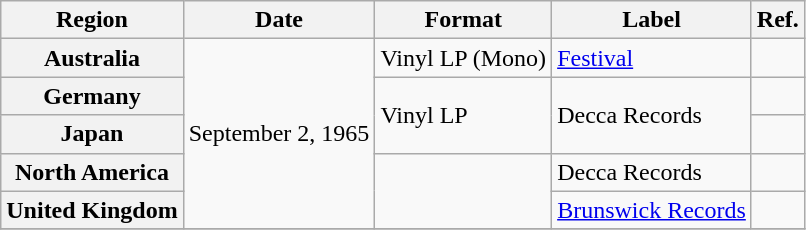<table class="wikitable plainrowheaders">
<tr>
<th scope="col">Region</th>
<th scope="col">Date</th>
<th scope="col">Format</th>
<th scope="col">Label</th>
<th scope="col">Ref.</th>
</tr>
<tr>
<th scope="row">Australia</th>
<td rowspan="5">September 2, 1965</td>
<td>Vinyl LP (Mono)</td>
<td><a href='#'>Festival</a></td>
<td></td>
</tr>
<tr>
<th scope="row">Germany</th>
<td rowspan="2">Vinyl LP</td>
<td rowspan="2">Decca Records</td>
<td></td>
</tr>
<tr>
<th scope="row">Japan</th>
<td></td>
</tr>
<tr>
<th scope="row">North America</th>
<td rowspan="2"></td>
<td>Decca Records</td>
<td></td>
</tr>
<tr>
<th scope="row">United Kingdom</th>
<td><a href='#'>Brunswick Records</a></td>
<td></td>
</tr>
<tr>
</tr>
</table>
